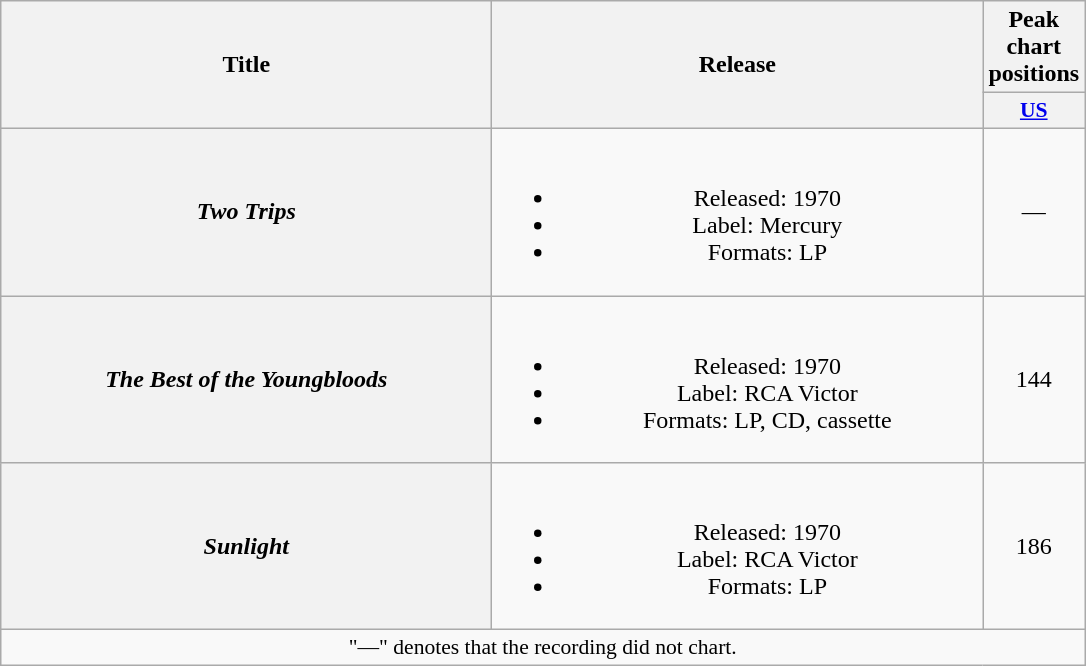<table class="wikitable plainrowheaders" style="text-align:center;">
<tr>
<th scope="col" rowspan="2" style="width:20em;">Title</th>
<th scope="col" rowspan="2" style="width:20em;">Release</th>
<th scope="col" colspan="1">Peak chart positions</th>
</tr>
<tr>
<th scope="col" style="width:2.6em; font-size:90%;"><a href='#'>US</a><br></th>
</tr>
<tr>
<th scope="row"><em>Two Trips</em></th>
<td><br><ul><li>Released: 1970</li><li>Label: Mercury</li><li>Formats: LP</li></ul></td>
<td>—</td>
</tr>
<tr>
<th scope="row"><em>The Best of the Youngbloods</em></th>
<td><br><ul><li>Released: 1970</li><li>Label: RCA Victor</li><li>Formats: LP, CD, cassette</li></ul></td>
<td>144</td>
</tr>
<tr>
<th scope="row"><em>Sunlight</em></th>
<td><br><ul><li>Released: 1970</li><li>Label: RCA Victor</li><li>Formats: LP</li></ul></td>
<td>186</td>
</tr>
<tr>
<td colspan="10" style="font-size:90%">"—" denotes that the recording did not chart.</td>
</tr>
</table>
